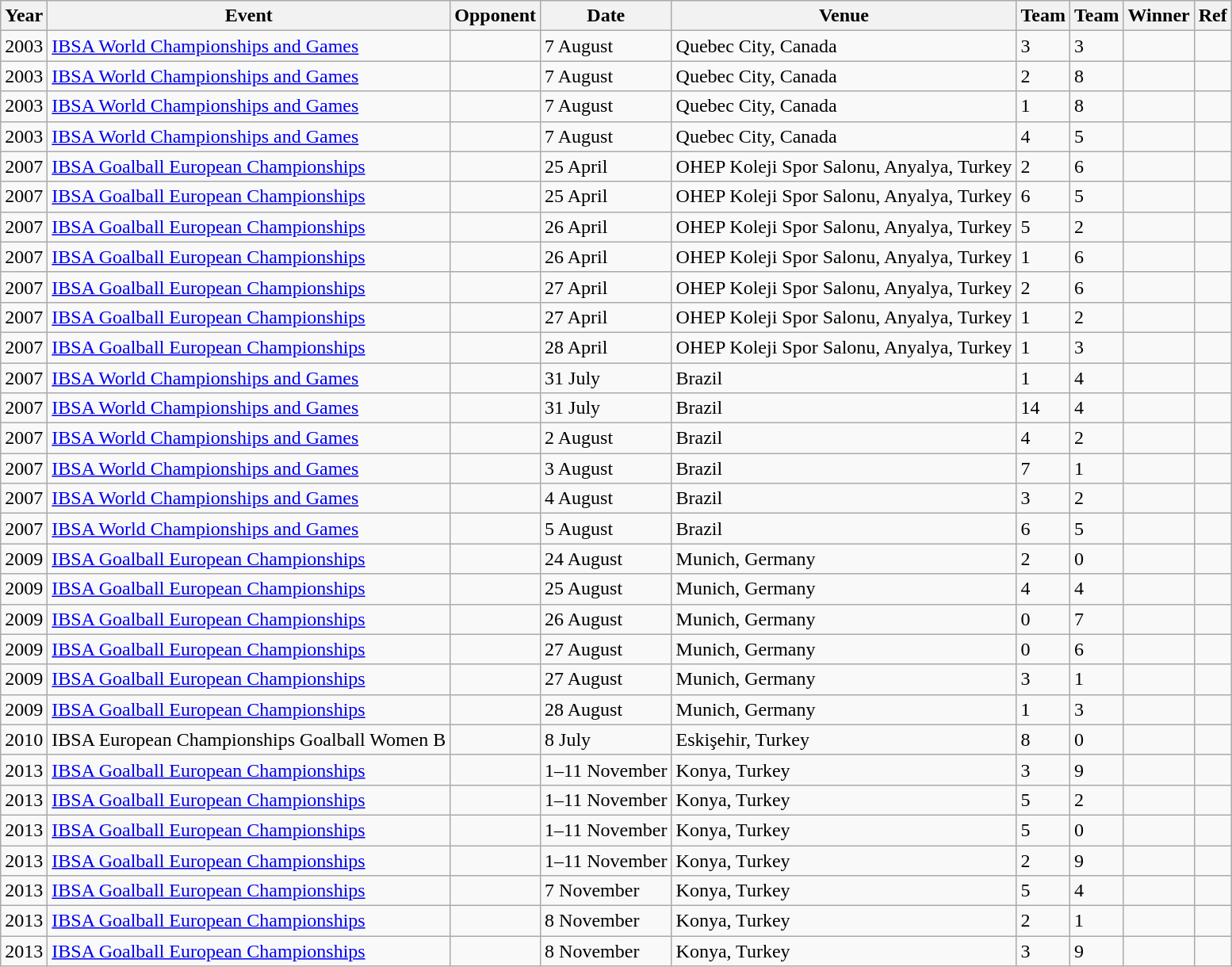<table class="wikitable">
<tr>
<th>Year</th>
<th>Event</th>
<th>Opponent</th>
<th>Date</th>
<th>Venue</th>
<th>Team</th>
<th>Team</th>
<th>Winner</th>
<th>Ref</th>
</tr>
<tr --->
<td>2003</td>
<td><a href='#'>IBSA World Championships and Games</a></td>
<td></td>
<td>7 August</td>
<td>Quebec City, Canada</td>
<td>3</td>
<td>3</td>
<td></td>
<td></td>
</tr>
<tr --->
<td>2003</td>
<td><a href='#'>IBSA World Championships and Games</a></td>
<td></td>
<td>7 August</td>
<td>Quebec City, Canada</td>
<td>2</td>
<td>8</td>
<td></td>
<td></td>
</tr>
<tr --->
<td>2003</td>
<td><a href='#'>IBSA World Championships and Games</a></td>
<td></td>
<td>7 August</td>
<td>Quebec City, Canada</td>
<td>1</td>
<td>8</td>
<td></td>
<td></td>
</tr>
<tr --->
<td>2003</td>
<td><a href='#'>IBSA World Championships and Games</a></td>
<td></td>
<td>7 August</td>
<td>Quebec City, Canada</td>
<td>4</td>
<td>5</td>
<td></td>
<td></td>
</tr>
<tr --->
<td>2007</td>
<td><a href='#'>IBSA Goalball European Championships</a></td>
<td></td>
<td>25 April</td>
<td>OHEP Koleji Spor Salonu, Anyalya, Turkey</td>
<td>2</td>
<td>6</td>
<td></td>
<td></td>
</tr>
<tr --->
<td>2007</td>
<td><a href='#'>IBSA Goalball European Championships</a></td>
<td></td>
<td>25 April</td>
<td>OHEP Koleji Spor Salonu, Anyalya, Turkey</td>
<td>6</td>
<td>5</td>
<td></td>
<td></td>
</tr>
<tr --->
<td>2007</td>
<td><a href='#'>IBSA Goalball European Championships</a></td>
<td></td>
<td>26 April</td>
<td>OHEP Koleji Spor Salonu, Anyalya, Turkey</td>
<td>5</td>
<td>2</td>
<td></td>
<td></td>
</tr>
<tr --->
<td>2007</td>
<td><a href='#'>IBSA Goalball European Championships</a></td>
<td></td>
<td>26 April</td>
<td>OHEP Koleji Spor Salonu, Anyalya, Turkey</td>
<td>1</td>
<td>6</td>
<td></td>
<td></td>
</tr>
<tr --->
<td>2007</td>
<td><a href='#'>IBSA Goalball European Championships</a></td>
<td></td>
<td>27 April</td>
<td>OHEP Koleji Spor Salonu, Anyalya, Turkey</td>
<td>2</td>
<td>6</td>
<td></td>
<td></td>
</tr>
<tr --->
<td>2007</td>
<td><a href='#'>IBSA Goalball European Championships</a></td>
<td></td>
<td>27 April</td>
<td>OHEP Koleji Spor Salonu, Anyalya, Turkey</td>
<td>1</td>
<td>2</td>
<td></td>
<td></td>
</tr>
<tr --->
<td>2007</td>
<td><a href='#'>IBSA Goalball European Championships</a></td>
<td></td>
<td>28 April</td>
<td>OHEP Koleji Spor Salonu, Anyalya, Turkey</td>
<td>1</td>
<td>3</td>
<td></td>
<td></td>
</tr>
<tr --->
<td>2007</td>
<td><a href='#'>IBSA World Championships and Games</a></td>
<td></td>
<td>31 July</td>
<td>Brazil</td>
<td>1</td>
<td>4</td>
<td></td>
<td></td>
</tr>
<tr --->
<td>2007</td>
<td><a href='#'>IBSA World Championships and Games</a></td>
<td></td>
<td>31 July</td>
<td>Brazil</td>
<td>14</td>
<td>4</td>
<td></td>
<td></td>
</tr>
<tr --->
<td>2007</td>
<td><a href='#'>IBSA World Championships and Games</a></td>
<td></td>
<td>2 August</td>
<td>Brazil</td>
<td>4</td>
<td>2</td>
<td></td>
<td></td>
</tr>
<tr --->
<td>2007</td>
<td><a href='#'>IBSA World Championships and Games</a></td>
<td></td>
<td>3 August</td>
<td>Brazil</td>
<td>7</td>
<td>1</td>
<td></td>
<td></td>
</tr>
<tr --->
<td>2007</td>
<td><a href='#'>IBSA World Championships and Games</a></td>
<td></td>
<td>4 August</td>
<td>Brazil</td>
<td>3</td>
<td>2</td>
<td></td>
<td></td>
</tr>
<tr --->
<td>2007</td>
<td><a href='#'>IBSA World Championships and Games</a></td>
<td></td>
<td>5 August</td>
<td>Brazil</td>
<td>6</td>
<td>5</td>
<td></td>
<td></td>
</tr>
<tr --->
<td>2009</td>
<td><a href='#'>IBSA Goalball European Championships</a></td>
<td></td>
<td>24 August</td>
<td>Munich, Germany</td>
<td>2</td>
<td>0</td>
<td></td>
<td></td>
</tr>
<tr --->
<td>2009</td>
<td><a href='#'>IBSA Goalball European Championships</a></td>
<td></td>
<td>25 August</td>
<td>Munich, Germany</td>
<td>4</td>
<td>4</td>
<td></td>
<td></td>
</tr>
<tr --->
<td>2009</td>
<td><a href='#'>IBSA Goalball European Championships</a></td>
<td></td>
<td>26 August</td>
<td>Munich, Germany</td>
<td>0</td>
<td>7</td>
<td></td>
<td></td>
</tr>
<tr --->
<td>2009</td>
<td><a href='#'>IBSA Goalball European Championships</a></td>
<td></td>
<td>27 August</td>
<td>Munich, Germany</td>
<td>0</td>
<td>6</td>
<td></td>
<td></td>
</tr>
<tr --->
<td>2009</td>
<td><a href='#'>IBSA Goalball European Championships</a></td>
<td></td>
<td>27 August</td>
<td>Munich, Germany</td>
<td>3</td>
<td>1</td>
<td></td>
<td></td>
</tr>
<tr --->
<td>2009</td>
<td><a href='#'>IBSA Goalball European Championships</a></td>
<td></td>
<td>28 August</td>
<td>Munich, Germany</td>
<td>1</td>
<td>3</td>
<td></td>
<td></td>
</tr>
<tr --->
<td>2010</td>
<td>IBSA European Championships Goalball Women B</td>
<td></td>
<td>8 July</td>
<td>Eskişehir, Turkey</td>
<td>8</td>
<td>0</td>
<td></td>
<td></td>
</tr>
<tr --->
<td>2013</td>
<td><a href='#'>IBSA Goalball European Championships</a></td>
<td></td>
<td>1–11 November</td>
<td>Konya, Turkey</td>
<td>3</td>
<td>9</td>
<td></td>
<td></td>
</tr>
<tr --->
<td>2013</td>
<td><a href='#'>IBSA Goalball European Championships</a></td>
<td></td>
<td>1–11 November</td>
<td>Konya, Turkey</td>
<td>5</td>
<td>2</td>
<td></td>
<td></td>
</tr>
<tr --->
<td>2013</td>
<td><a href='#'>IBSA Goalball European Championships</a></td>
<td></td>
<td>1–11 November</td>
<td>Konya, Turkey</td>
<td>5</td>
<td>0</td>
<td></td>
<td></td>
</tr>
<tr --->
<td>2013</td>
<td><a href='#'>IBSA Goalball European Championships</a></td>
<td></td>
<td>1–11 November</td>
<td>Konya, Turkey</td>
<td>2</td>
<td>9</td>
<td></td>
<td></td>
</tr>
<tr --->
<td>2013</td>
<td><a href='#'>IBSA Goalball European Championships</a></td>
<td></td>
<td>7 November</td>
<td>Konya, Turkey</td>
<td>5</td>
<td>4</td>
<td></td>
<td></td>
</tr>
<tr --->
<td>2013</td>
<td><a href='#'>IBSA Goalball European Championships</a></td>
<td></td>
<td>8 November</td>
<td>Konya, Turkey</td>
<td>2</td>
<td>1</td>
<td></td>
<td></td>
</tr>
<tr --->
<td>2013</td>
<td><a href='#'>IBSA Goalball European Championships</a></td>
<td></td>
<td>8 November</td>
<td>Konya, Turkey</td>
<td>3</td>
<td>9</td>
<td></td>
<td></td>
</tr>
</table>
